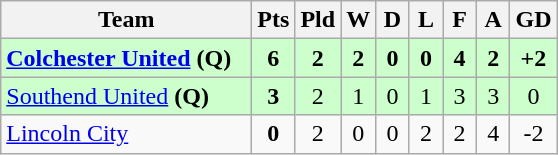<table class="wikitable" style="text-align: center; font-size: 100%;">
<tr>
<th width=160>Team</th>
<th width=15>Pts</th>
<th width=15>Pld</th>
<th width=15>W</th>
<th width=15>D</th>
<th width=15>L</th>
<th width=15>F</th>
<th width=15>A</th>
<th width=15>GD</th>
</tr>
<tr style="background:#ccffcc">
<td style="text-align:left;"><strong><a href='#'>Colchester United</a> (Q)</strong></td>
<td><strong>6</strong></td>
<td><strong>2</strong></td>
<td><strong>2</strong></td>
<td><strong>0</strong></td>
<td><strong>0</strong></td>
<td><strong>4</strong></td>
<td><strong>2</strong></td>
<td><strong>+2</strong></td>
</tr>
<tr style="background:#ccffcc">
<td style="text-align:left;"><a href='#'>Southend United</a> <strong>(Q)</strong></td>
<td><strong>3</strong></td>
<td>2</td>
<td>1</td>
<td>0</td>
<td>1</td>
<td>3</td>
<td>3</td>
<td>0</td>
</tr>
<tr>
<td style="text-align:left;"><a href='#'>Lincoln City</a></td>
<td><strong>0</strong></td>
<td>2</td>
<td>0</td>
<td>0</td>
<td>2</td>
<td>2</td>
<td>4</td>
<td>-2</td>
</tr>
</table>
